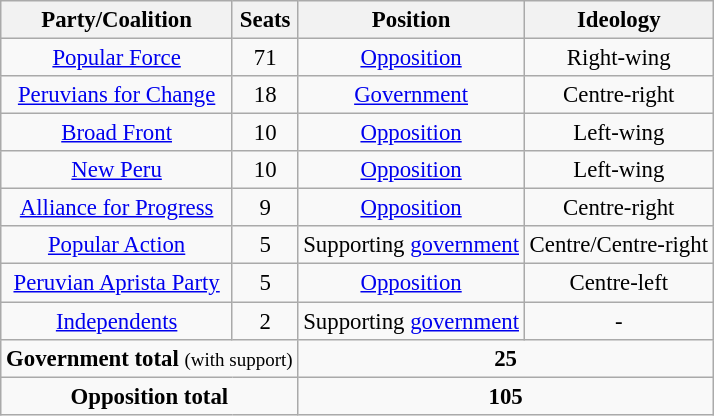<table class="wikitable" style="text-align:center; font-size:95%;">
<tr>
<th>Party/Coalition</th>
<th>Seats</th>
<th>Position</th>
<th>Ideology</th>
</tr>
<tr>
<td><a href='#'>Popular Force</a></td>
<td>71</td>
<td><a href='#'>Opposition</a></td>
<td>Right-wing</td>
</tr>
<tr>
<td><a href='#'>Peruvians for Change</a></td>
<td>18</td>
<td><a href='#'>Government</a></td>
<td>Centre-right</td>
</tr>
<tr>
<td><a href='#'>Broad Front</a></td>
<td>10</td>
<td><a href='#'>Opposition</a></td>
<td>Left-wing</td>
</tr>
<tr>
<td><a href='#'>New Peru</a></td>
<td>10</td>
<td><a href='#'>Opposition</a></td>
<td>Left-wing</td>
</tr>
<tr>
<td><a href='#'>Alliance for Progress</a></td>
<td>9</td>
<td><a href='#'>Opposition</a></td>
<td>Centre-right</td>
</tr>
<tr>
<td><a href='#'>Popular Action</a></td>
<td>5</td>
<td>Supporting <a href='#'>government</a></td>
<td>Centre/Centre-right</td>
</tr>
<tr>
<td><a href='#'>Peruvian Aprista Party</a></td>
<td>5</td>
<td><a href='#'>Opposition</a></td>
<td>Centre-left</td>
</tr>
<tr>
<td><a href='#'>Independents</a></td>
<td>2</td>
<td>Supporting <a href='#'>government</a></td>
<td>-</td>
</tr>
<tr>
<td colspan=2><strong>Government total</strong> <small>(with support)</small></td>
<td colspan=2><strong>25</strong></td>
</tr>
<tr>
<td colspan=2><strong>Opposition total</strong></td>
<td colspan=2><strong>105</strong></td>
</tr>
</table>
